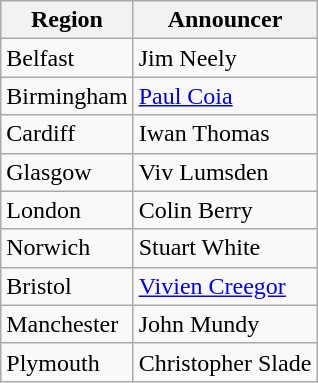<table class="wikitable collapsible collapsed">
<tr>
<th>Region</th>
<th>Announcer</th>
</tr>
<tr>
<td>Belfast</td>
<td>Jim Neely</td>
</tr>
<tr>
<td>Birmingham</td>
<td><a href='#'>Paul Coia</a></td>
</tr>
<tr>
<td>Cardiff</td>
<td>Iwan Thomas</td>
</tr>
<tr>
<td>Glasgow</td>
<td>Viv Lumsden</td>
</tr>
<tr>
<td>London</td>
<td>Colin Berry</td>
</tr>
<tr>
<td>Norwich</td>
<td>Stuart White</td>
</tr>
<tr>
<td>Bristol</td>
<td><a href='#'>Vivien Creegor</a></td>
</tr>
<tr>
<td>Manchester</td>
<td>John Mundy</td>
</tr>
<tr>
<td>Plymouth</td>
<td>Christopher Slade</td>
</tr>
</table>
